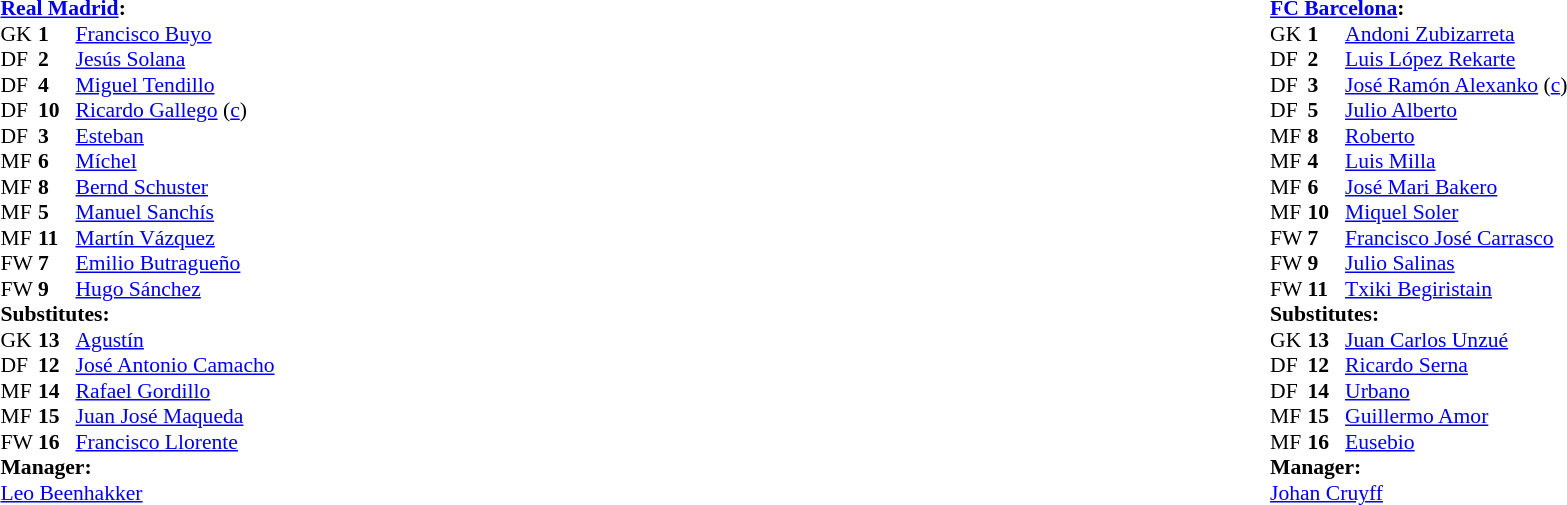<table width="100%">
<tr>
<td valign="top" width="50%"><br><table style="font-size: 90%" cellspacing="0" cellpadding="0">
<tr>
<td colspan="4"><strong><a href='#'>Real Madrid</a>:</strong></td>
</tr>
<tr>
<th width="25"></th>
<th width="25"></th>
</tr>
<tr>
<td>GK</td>
<td><strong>1</strong></td>
<td> <a href='#'>Francisco Buyo</a></td>
</tr>
<tr>
<td>DF</td>
<td><strong>2</strong></td>
<td> <a href='#'>Jesús Solana</a></td>
</tr>
<tr>
<td>DF</td>
<td><strong>4</strong></td>
<td> <a href='#'>Miguel Tendillo</a></td>
</tr>
<tr>
<td>DF</td>
<td><strong>10</strong></td>
<td> <a href='#'>Ricardo Gallego</a> (<a href='#'>c</a>)</td>
</tr>
<tr>
<td>DF</td>
<td><strong>3</strong></td>
<td> <a href='#'>Esteban</a></td>
</tr>
<tr>
<td>MF</td>
<td><strong>6</strong></td>
<td> <a href='#'>Míchel</a></td>
</tr>
<tr>
<td>MF</td>
<td><strong>8</strong></td>
<td> <a href='#'>Bernd Schuster</a></td>
<td></td>
</tr>
<tr>
<td>MF</td>
<td><strong>5</strong></td>
<td> <a href='#'>Manuel Sanchís</a></td>
</tr>
<tr>
<td>MF</td>
<td><strong>11</strong></td>
<td> <a href='#'>Martín Vázquez</a></td>
<td></td>
<td></td>
</tr>
<tr>
<td>FW</td>
<td><strong>7</strong></td>
<td> <a href='#'>Emilio Butragueño</a></td>
<td></td>
<td></td>
</tr>
<tr>
<td>FW</td>
<td><strong>9</strong></td>
<td> <a href='#'>Hugo Sánchez</a></td>
<td></td>
</tr>
<tr>
<td colspan=4><strong>Substitutes:</strong></td>
</tr>
<tr>
<td>GK</td>
<td><strong>13</strong></td>
<td> <a href='#'>Agustín</a></td>
</tr>
<tr>
<td>DF</td>
<td><strong>12</strong></td>
<td> <a href='#'>José Antonio Camacho</a></td>
</tr>
<tr>
<td>MF</td>
<td><strong>14</strong></td>
<td> <a href='#'>Rafael Gordillo</a></td>
<td></td>
<td></td>
</tr>
<tr>
<td>MF</td>
<td><strong>15</strong></td>
<td> <a href='#'>Juan José Maqueda</a></td>
</tr>
<tr>
<td>FW</td>
<td><strong>16</strong></td>
<td> <a href='#'>Francisco Llorente</a></td>
<td></td>
<td></td>
</tr>
<tr>
<td colspan=4><strong>Manager:</strong></td>
</tr>
<tr>
<td colspan="4"> <a href='#'>Leo Beenhakker</a></td>
</tr>
</table>
</td>
<td valign="top"></td>
<td valign="top" width="50%"><br><table style="font-size: 90%" cellspacing="0" cellpadding="0" align=center>
<tr>
<td colspan="4"><strong><a href='#'>FC Barcelona</a>:</strong></td>
</tr>
<tr>
<th width="25"></th>
<th width="25"></th>
</tr>
<tr>
<td>GK</td>
<td><strong>1</strong></td>
<td> <a href='#'>Andoni Zubizarreta</a></td>
</tr>
<tr>
<td>DF</td>
<td><strong>2</strong></td>
<td> <a href='#'>Luis López Rekarte</a></td>
<td></td>
</tr>
<tr>
<td>DF</td>
<td><strong>3</strong></td>
<td> <a href='#'>José Ramón Alexanko</a> (<a href='#'>c</a>)</td>
</tr>
<tr>
<td>DF</td>
<td><strong>5</strong></td>
<td> <a href='#'>Julio Alberto</a></td>
<td></td>
<td></td>
</tr>
<tr>
<td>MF</td>
<td><strong>8</strong></td>
<td> <a href='#'>Roberto</a></td>
</tr>
<tr>
<td>MF</td>
<td><strong>4</strong></td>
<td> <a href='#'>Luis Milla</a></td>
</tr>
<tr>
<td>MF</td>
<td><strong>6</strong></td>
<td> <a href='#'>José Mari Bakero</a></td>
</tr>
<tr>
<td>MF</td>
<td><strong>10</strong></td>
<td> <a href='#'>Miquel Soler</a></td>
</tr>
<tr>
<td>FW</td>
<td><strong>7</strong></td>
<td> <a href='#'>Francisco José Carrasco</a></td>
<td></td>
<td></td>
</tr>
<tr>
<td>FW</td>
<td><strong>9</strong></td>
<td> <a href='#'>Julio Salinas</a></td>
</tr>
<tr>
<td>FW</td>
<td><strong>11</strong></td>
<td> <a href='#'>Txiki Begiristain</a></td>
</tr>
<tr>
<td colspan=4><strong>Substitutes:</strong></td>
</tr>
<tr>
<td>GK</td>
<td><strong>13</strong></td>
<td> <a href='#'>Juan Carlos Unzué</a></td>
</tr>
<tr>
<td>DF</td>
<td><strong>12</strong></td>
<td> <a href='#'>Ricardo Serna</a></td>
</tr>
<tr>
<td>DF</td>
<td><strong>14</strong></td>
<td> <a href='#'>Urbano</a></td>
<td></td>
<td></td>
</tr>
<tr>
<td>MF</td>
<td><strong>15</strong></td>
<td> <a href='#'>Guillermo Amor</a></td>
</tr>
<tr>
<td>MF</td>
<td><strong>16</strong></td>
<td> <a href='#'>Eusebio</a></td>
<td></td>
<td></td>
</tr>
<tr>
<td colspan=4><strong>Manager:</strong></td>
</tr>
<tr>
<td colspan="3"> <a href='#'>Johan Cruyff</a></td>
</tr>
</table>
</td>
</tr>
</table>
